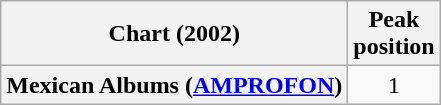<table class="wikitable plainrowheaders" style="text-align:center">
<tr>
<th scope="col">Chart (2002)</th>
<th scope="col">Peak<br>position</th>
</tr>
<tr>
<th scope="row">Mexican Albums (<a href='#'>AMPROFON</a>)</th>
<td>1</td>
</tr>
</table>
